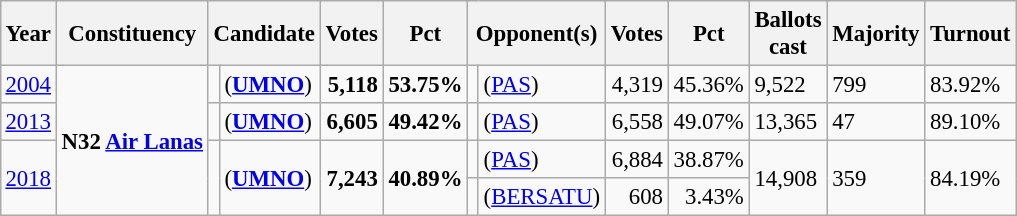<table class="wikitable" style="margin:0.5em ; font-size:95%">
<tr>
<th>Year</th>
<th>Constituency</th>
<th colspan=2>Candidate</th>
<th>Votes</th>
<th>Pct</th>
<th colspan=2>Opponent(s)</th>
<th>Votes</th>
<th>Pct</th>
<th>Ballots<br>cast</th>
<th>Majority</th>
<th>Turnout</th>
</tr>
<tr>
<td><a href='#'>2004</a></td>
<td rowspan=4><strong>N32 <a href='#'>Air Lanas</a></strong></td>
<td></td>
<td> (<a href='#'><strong>UMNO</strong></a>)</td>
<td align="right"><strong>5,118</strong></td>
<td><strong>53.75%</strong></td>
<td></td>
<td> (<a href='#'>PAS</a>)</td>
<td align="right">4,319</td>
<td>45.36%</td>
<td>9,522</td>
<td>799</td>
<td>83.92%</td>
</tr>
<tr>
<td><a href='#'>2013</a></td>
<td></td>
<td> (<a href='#'><strong>UMNO</strong></a>)</td>
<td align="right"><strong>6,605</strong></td>
<td><strong>49.42%</strong></td>
<td></td>
<td> (<a href='#'>PAS</a>)</td>
<td align="right">6,558</td>
<td>49.07%</td>
<td>13,365</td>
<td>47</td>
<td>89.10%</td>
</tr>
<tr>
<td rowspan=2><a href='#'>2018</a></td>
<td rowspan=2 ></td>
<td rowspan=2> (<a href='#'><strong>UMNO</strong></a>)</td>
<td rowspan=2 align="right"><strong>7,243</strong></td>
<td rowspan=2><strong>40.89%</strong></td>
<td></td>
<td> (<a href='#'>PAS</a>)</td>
<td align="right">6,884</td>
<td>38.87%</td>
<td rowspan=2>14,908</td>
<td rowspan=2>359</td>
<td rowspan=2>84.19%</td>
</tr>
<tr>
<td></td>
<td> (<a href='#'>BERSATU</a>)</td>
<td align="right">608</td>
<td align=right>3.43%</td>
</tr>
</table>
